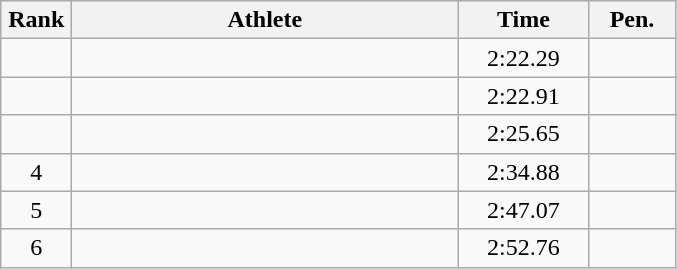<table class=wikitable style="text-align:center">
<tr>
<th width=40>Rank</th>
<th width=250>Athlete</th>
<th width=80>Time</th>
<th width=50>Pen.</th>
</tr>
<tr>
<td></td>
<td align=left></td>
<td>2:22.29</td>
<td></td>
</tr>
<tr>
<td></td>
<td align=left></td>
<td>2:22.91</td>
<td></td>
</tr>
<tr>
<td></td>
<td align=left></td>
<td>2:25.65</td>
<td></td>
</tr>
<tr>
<td>4</td>
<td align=left></td>
<td>2:34.88</td>
<td></td>
</tr>
<tr>
<td>5</td>
<td align=left></td>
<td>2:47.07</td>
<td></td>
</tr>
<tr>
<td>6</td>
<td align=left></td>
<td>2:52.76</td>
<td></td>
</tr>
</table>
